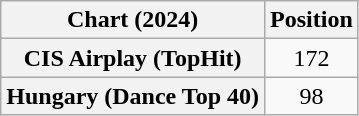<table class="wikitable sortable plainrowheaders" style="text-align:center">
<tr>
<th scope="col">Chart (2024)</th>
<th scope="col">Position</th>
</tr>
<tr>
<th scope="row">CIS Airplay (TopHit)</th>
<td>172</td>
</tr>
<tr>
<th scope="row">Hungary (Dance Top 40)</th>
<td>98</td>
</tr>
</table>
